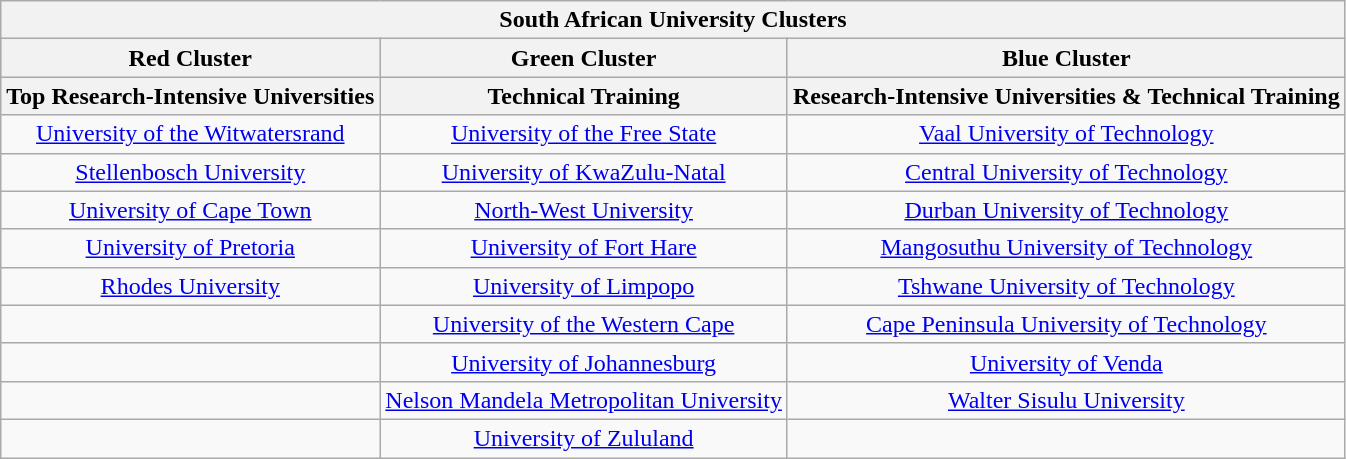<table class="wikitable" style="text-align: center;">
<tr>
<th colspan="3">South African University Clusters</th>
</tr>
<tr bgcolor="#cccccc">
<th class="unsortable">Red Cluster</th>
<th class="unsortable">Green Cluster</th>
<th class="unsortable">Blue Cluster</th>
</tr>
<tr>
<th>Top Research-Intensive Universities</th>
<th>Technical Training</th>
<th>Research-Intensive Universities & Technical Training</th>
</tr>
<tr>
<td><a href='#'>University of the Witwatersrand</a></td>
<td><a href='#'>University of the Free State</a></td>
<td><a href='#'>Vaal University of Technology</a></td>
</tr>
<tr>
<td><a href='#'>Stellenbosch University</a></td>
<td><a href='#'>University of KwaZulu-Natal</a></td>
<td><a href='#'>Central University of Technology</a></td>
</tr>
<tr>
<td><a href='#'>University of Cape Town</a></td>
<td><a href='#'>North-West University</a></td>
<td><a href='#'>Durban University of Technology</a></td>
</tr>
<tr>
<td><a href='#'>University of Pretoria</a></td>
<td><a href='#'>University of Fort Hare</a></td>
<td><a href='#'>Mangosuthu University of Technology</a></td>
</tr>
<tr>
<td><a href='#'>Rhodes University</a></td>
<td><a href='#'>University of Limpopo</a></td>
<td><a href='#'>Tshwane University of Technology</a></td>
</tr>
<tr>
<td></td>
<td><a href='#'>University of the Western Cape</a></td>
<td><a href='#'>Cape Peninsula University of Technology</a></td>
</tr>
<tr>
<td></td>
<td><a href='#'>University of Johannesburg</a></td>
<td><a href='#'>University of Venda</a></td>
</tr>
<tr>
<td></td>
<td><a href='#'>Nelson Mandela Metropolitan University</a></td>
<td><a href='#'>Walter Sisulu University</a></td>
</tr>
<tr>
<td></td>
<td><a href='#'>University of Zululand</a></td>
<td></td>
</tr>
</table>
